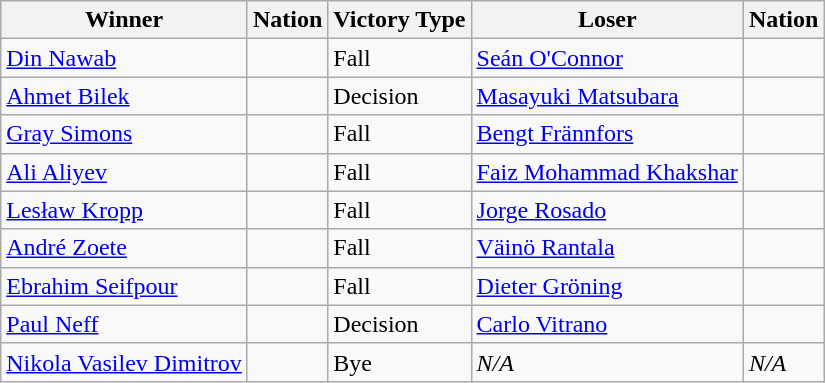<table class="wikitable sortable" style="text-align:left;">
<tr>
<th>Winner</th>
<th>Nation</th>
<th>Victory Type</th>
<th>Loser</th>
<th>Nation</th>
</tr>
<tr>
<td><a href='#'>Din Nawab</a></td>
<td></td>
<td>Fall</td>
<td><a href='#'>Seán O'Connor</a></td>
<td></td>
</tr>
<tr>
<td><a href='#'>Ahmet Bilek</a></td>
<td></td>
<td>Decision</td>
<td><a href='#'>Masayuki Matsubara</a></td>
<td></td>
</tr>
<tr>
<td><a href='#'>Gray Simons</a></td>
<td></td>
<td>Fall</td>
<td><a href='#'>Bengt Frännfors</a></td>
<td></td>
</tr>
<tr>
<td><a href='#'>Ali Aliyev</a></td>
<td></td>
<td>Fall</td>
<td><a href='#'>Faiz Mohammad Khakshar</a></td>
<td></td>
</tr>
<tr>
<td><a href='#'>Lesław Kropp</a></td>
<td></td>
<td>Fall</td>
<td><a href='#'>Jorge Rosado</a></td>
<td></td>
</tr>
<tr>
<td><a href='#'>André Zoete</a></td>
<td></td>
<td>Fall</td>
<td><a href='#'>Väinö Rantala</a></td>
<td></td>
</tr>
<tr>
<td><a href='#'>Ebrahim Seifpour</a></td>
<td></td>
<td>Fall</td>
<td><a href='#'>Dieter Gröning</a></td>
<td></td>
</tr>
<tr>
<td><a href='#'>Paul Neff</a></td>
<td></td>
<td>Decision</td>
<td><a href='#'>Carlo Vitrano</a></td>
<td></td>
</tr>
<tr>
<td><a href='#'>Nikola Vasilev Dimitrov</a></td>
<td></td>
<td>Bye</td>
<td><em>N/A</em></td>
<td><em>N/A</em></td>
</tr>
</table>
